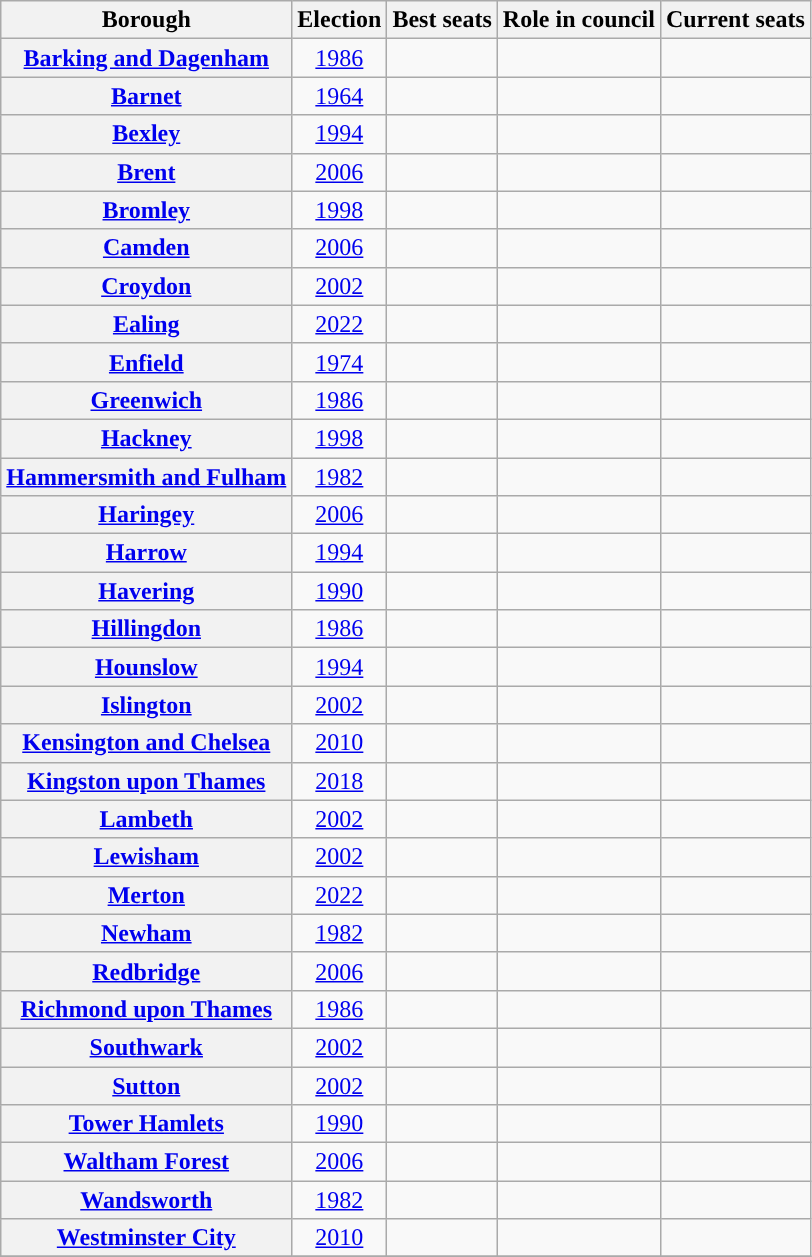<table class="sortable wikitable">
<tr>
<th>Borough</th>
<th>Election</th>
<th>Best seats</th>
<th>Role in council</th>
<th>Current seats</th>
</tr>
<tr>
<th><a href='#'>Barking and Dagenham</a></th>
<td style="text-align: center;"><a href='#'>1986</a></td>
<td></td>
<td></td>
<td></td>
</tr>
<tr>
<th><a href='#'>Barnet</a></th>
<td style="text-align: center;"><a href='#'>1964</a></td>
<td></td>
<td></td>
<td></td>
</tr>
<tr>
<th><a href='#'>Bexley</a></th>
<td style="text-align: center;"><a href='#'>1994</a></td>
<td></td>
<td></td>
<td></td>
</tr>
<tr>
<th><a href='#'>Brent</a></th>
<td style="text-align: center;"><a href='#'>2006</a></td>
<td></td>
<td></td>
<td></td>
</tr>
<tr>
<th><a href='#'>Bromley</a></th>
<td style="text-align: center;"><a href='#'>1998</a></td>
<td></td>
<td></td>
<td></td>
</tr>
<tr>
<th><a href='#'>Camden</a></th>
<td style="text-align: center;"><a href='#'>2006</a></td>
<td></td>
<td></td>
<td></td>
</tr>
<tr>
<th><a href='#'>Croydon</a></th>
<td style="text-align: center;"><a href='#'>2002</a></td>
<td></td>
<td></td>
<td></td>
</tr>
<tr>
<th><a href='#'>Ealing</a></th>
<td style="text-align: center;"><a href='#'>2022</a></td>
<td></td>
<td></td>
<td></td>
</tr>
<tr>
<th><a href='#'>Enfield</a></th>
<td style="text-align: center;"><a href='#'>1974</a></td>
<td></td>
<td></td>
<td></td>
</tr>
<tr>
<th><a href='#'>Greenwich</a></th>
<td style="text-align: center;"><a href='#'>1986</a></td>
<td></td>
<td></td>
<td></td>
</tr>
<tr>
<th><a href='#'>Hackney</a></th>
<td style="text-align: center;"><a href='#'>1998</a></td>
<td></td>
<td></td>
<td></td>
</tr>
<tr>
<th><a href='#'>Hammersmith and Fulham</a></th>
<td style="text-align: center;"><a href='#'>1982</a></td>
<td></td>
<td></td>
<td></td>
</tr>
<tr>
<th><a href='#'>Haringey</a></th>
<td style="text-align: center;"><a href='#'>2006</a></td>
<td></td>
<td></td>
<td></td>
</tr>
<tr>
<th><a href='#'>Harrow</a></th>
<td style="text-align: center;"><a href='#'>1994</a></td>
<td></td>
<td></td>
<td></td>
</tr>
<tr>
<th><a href='#'>Havering</a></th>
<td style="text-align: center;"><a href='#'>1990</a></td>
<td></td>
<td></td>
<td></td>
</tr>
<tr>
<th><a href='#'>Hillingdon</a></th>
<td style="text-align: center;"><a href='#'>1986</a></td>
<td></td>
<td></td>
<td></td>
</tr>
<tr>
<th><a href='#'>Hounslow</a></th>
<td style="text-align: center;"><a href='#'>1994</a></td>
<td></td>
<td></td>
<td></td>
</tr>
<tr>
<th><a href='#'>Islington</a></th>
<td style="text-align: center;"><a href='#'>2002</a></td>
<td></td>
<td></td>
<td></td>
</tr>
<tr>
<th><a href='#'>Kensington and Chelsea</a></th>
<td style="text-align: center;"><a href='#'>2010</a></td>
<td></td>
<td></td>
<td></td>
</tr>
<tr>
<th><a href='#'>Kingston upon Thames</a></th>
<td style="text-align: center;"><a href='#'>2018</a></td>
<td></td>
<td></td>
<td></td>
</tr>
<tr>
<th><a href='#'>Lambeth</a></th>
<td style="text-align: center;"><a href='#'>2002</a></td>
<td></td>
<td></td>
<td></td>
</tr>
<tr>
<th><a href='#'>Lewisham</a></th>
<td style="text-align: center;"><a href='#'>2002</a></td>
<td></td>
<td></td>
<td></td>
</tr>
<tr>
<th><a href='#'>Merton</a></th>
<td style="text-align: center;"><a href='#'>2022</a></td>
<td></td>
<td></td>
<td></td>
</tr>
<tr>
<th><a href='#'>Newham</a></th>
<td style="text-align: center;"><a href='#'>1982</a></td>
<td></td>
<td></td>
<td></td>
</tr>
<tr>
<th><a href='#'>Redbridge</a></th>
<td style="text-align: center;"><a href='#'>2006</a></td>
<td></td>
<td></td>
<td></td>
</tr>
<tr>
<th><a href='#'>Richmond upon Thames</a></th>
<td style="text-align: center;"><a href='#'>1986</a></td>
<td></td>
<td></td>
<td></td>
</tr>
<tr>
<th><a href='#'>Southwark</a></th>
<td style="text-align: center;"><a href='#'>2002</a></td>
<td></td>
<td></td>
<td></td>
</tr>
<tr>
<th><a href='#'>Sutton</a></th>
<td style="text-align: center;"><a href='#'>2002</a></td>
<td></td>
<td></td>
<td></td>
</tr>
<tr>
<th><a href='#'>Tower Hamlets</a></th>
<td style="text-align: center;"><a href='#'>1990</a></td>
<td></td>
<td></td>
<td></td>
</tr>
<tr>
<th><a href='#'>Waltham Forest</a></th>
<td style="text-align: center;"><a href='#'>2006</a></td>
<td></td>
<td></td>
<td></td>
</tr>
<tr>
<th><a href='#'>Wandsworth</a></th>
<td style="text-align: center;"><a href='#'>1982</a></td>
<td></td>
<td></td>
<td></td>
</tr>
<tr>
<th><a href='#'>Westminster City</a></th>
<td style="text-align: center;"><a href='#'>2010</a></td>
<td></td>
<td></td>
<td></td>
</tr>
<tr>
</tr>
</table>
